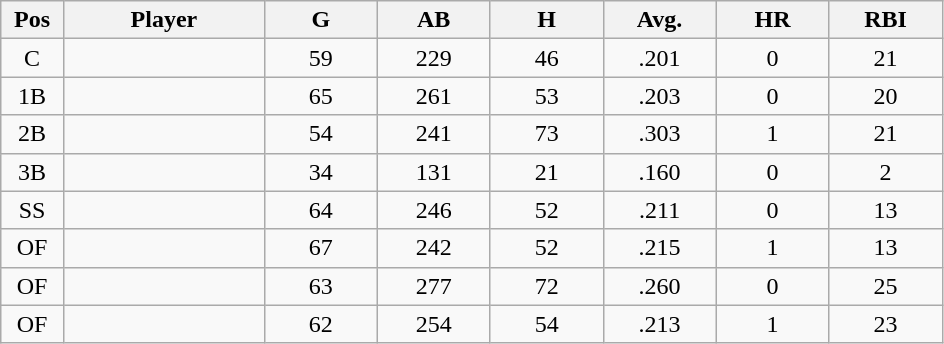<table class="wikitable sortable">
<tr>
<th bgcolor="#DDDDFF" width="5%">Pos</th>
<th bgcolor="#DDDDFF" width="16%">Player</th>
<th bgcolor="#DDDDFF" width="9%">G</th>
<th bgcolor="#DDDDFF" width="9%">AB</th>
<th bgcolor="#DDDDFF" width="9%">H</th>
<th bgcolor="#DDDDFF" width="9%">Avg.</th>
<th bgcolor="#DDDDFF" width="9%">HR</th>
<th bgcolor="#DDDDFF" width="9%">RBI</th>
</tr>
<tr align="center">
<td>C</td>
<td></td>
<td>59</td>
<td>229</td>
<td>46</td>
<td>.201</td>
<td>0</td>
<td>21</td>
</tr>
<tr align="center">
<td>1B</td>
<td></td>
<td>65</td>
<td>261</td>
<td>53</td>
<td>.203</td>
<td>0</td>
<td>20</td>
</tr>
<tr align="center">
<td>2B</td>
<td></td>
<td>54</td>
<td>241</td>
<td>73</td>
<td>.303</td>
<td>1</td>
<td>21</td>
</tr>
<tr align="center">
<td>3B</td>
<td></td>
<td>34</td>
<td>131</td>
<td>21</td>
<td>.160</td>
<td>0</td>
<td>2</td>
</tr>
<tr align="center">
<td>SS</td>
<td></td>
<td>64</td>
<td>246</td>
<td>52</td>
<td>.211</td>
<td>0</td>
<td>13</td>
</tr>
<tr align="center">
<td>OF</td>
<td></td>
<td>67</td>
<td>242</td>
<td>52</td>
<td>.215</td>
<td>1</td>
<td>13</td>
</tr>
<tr align="center">
<td>OF</td>
<td></td>
<td>63</td>
<td>277</td>
<td>72</td>
<td>.260</td>
<td>0</td>
<td>25</td>
</tr>
<tr align="center">
<td>OF</td>
<td></td>
<td>62</td>
<td>254</td>
<td>54</td>
<td>.213</td>
<td>1</td>
<td>23</td>
</tr>
</table>
